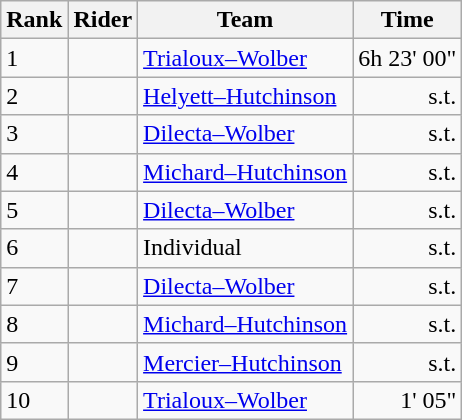<table class="wikitable">
<tr>
<th scope="col">Rank</th>
<th scope="col">Rider</th>
<th scope="col">Team</th>
<th scope="col">Time</th>
</tr>
<tr>
<td>1</td>
<td></td>
<td><a href='#'>Trialoux–Wolber</a></td>
<td>6h 23' 00"</td>
</tr>
<tr>
<td>2</td>
<td></td>
<td><a href='#'>Helyett–Hutchinson</a></td>
<td align=right>s.t.</td>
</tr>
<tr>
<td>3</td>
<td></td>
<td><a href='#'>Dilecta–Wolber</a></td>
<td align=right>s.t.</td>
</tr>
<tr>
<td>4</td>
<td></td>
<td><a href='#'>Michard–Hutchinson</a></td>
<td align=right>s.t.</td>
</tr>
<tr>
<td>5</td>
<td></td>
<td><a href='#'>Dilecta–Wolber</a></td>
<td align=right>s.t.</td>
</tr>
<tr>
<td>6</td>
<td></td>
<td>Individual</td>
<td align=right>s.t.</td>
</tr>
<tr>
<td>7</td>
<td></td>
<td><a href='#'>Dilecta–Wolber</a></td>
<td align=right>s.t.</td>
</tr>
<tr>
<td>8</td>
<td></td>
<td><a href='#'>Michard–Hutchinson</a></td>
<td align=right>s.t.</td>
</tr>
<tr>
<td>9</td>
<td></td>
<td><a href='#'>Mercier–Hutchinson</a></td>
<td align=right>s.t.</td>
</tr>
<tr>
<td>10</td>
<td></td>
<td><a href='#'>Trialoux–Wolber</a></td>
<td align=right>1' 05"</td>
</tr>
</table>
